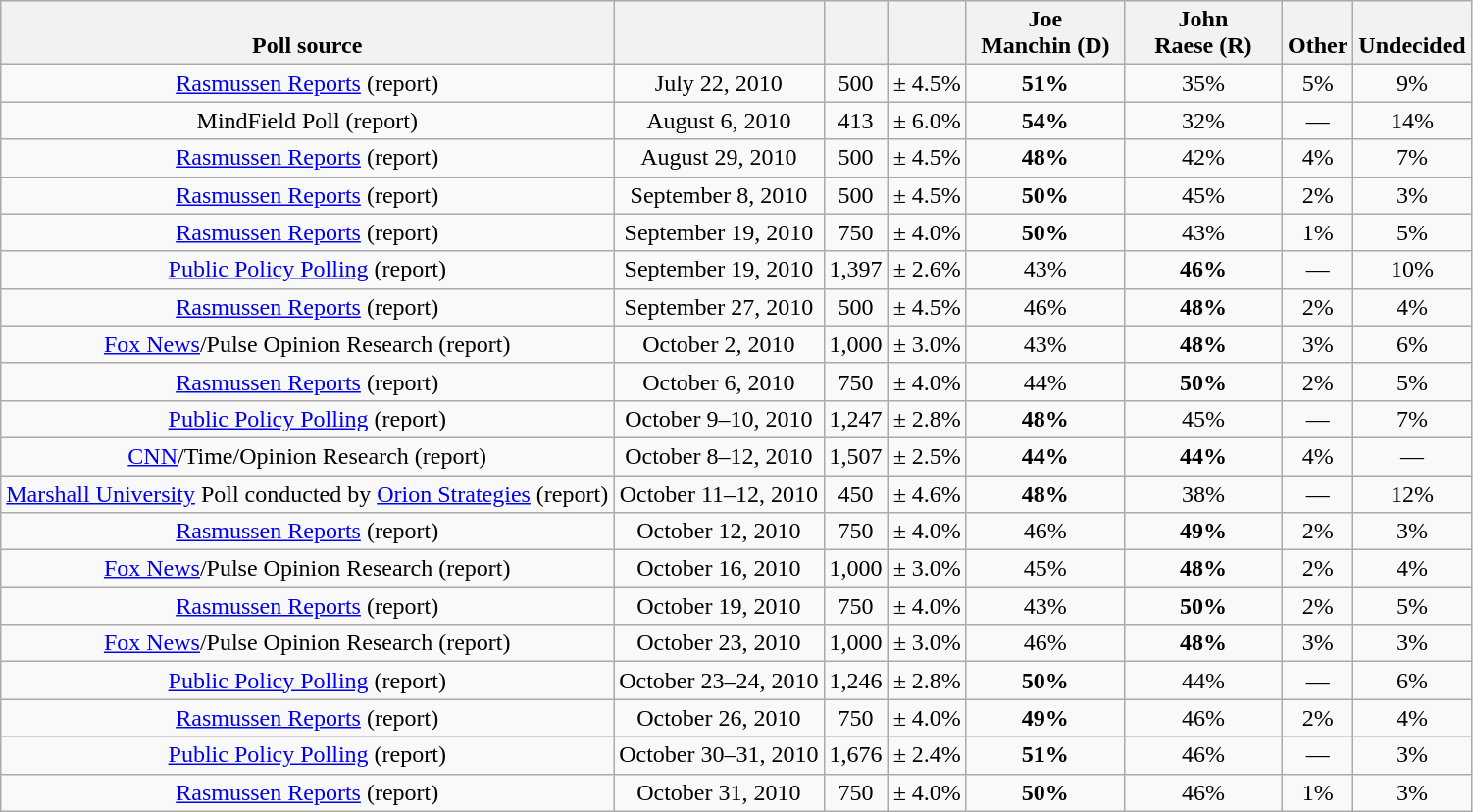<table class="wikitable" style="text-align:center">
<tr valign=bottom>
<th>Poll source</th>
<th></th>
<th></th>
<th></th>
<th style="width:100px;">Joe<br>Manchin (D)</th>
<th style="width:100px;">John<br>Raese (R)</th>
<th>Other</th>
<th>Undecided</th>
</tr>
<tr>
<td><a href='#'>Rasmussen Reports</a> (report)</td>
<td>July 22, 2010</td>
<td>500</td>
<td>± 4.5%</td>
<td><strong>51%</strong></td>
<td>35%</td>
<td>5%</td>
<td>9%</td>
</tr>
<tr>
<td>MindField Poll (report)</td>
<td>August 6, 2010</td>
<td>413</td>
<td>± 6.0%</td>
<td><strong>54%</strong></td>
<td>32%</td>
<td>—</td>
<td>14%</td>
</tr>
<tr>
<td><a href='#'>Rasmussen Reports</a> (report)</td>
<td>August 29, 2010</td>
<td>500</td>
<td>± 4.5%</td>
<td><strong>48%</strong></td>
<td>42%</td>
<td>4%</td>
<td>7%</td>
</tr>
<tr>
<td><a href='#'>Rasmussen Reports</a> (report)</td>
<td>September 8, 2010</td>
<td>500</td>
<td>± 4.5%</td>
<td><strong>50%</strong></td>
<td>45%</td>
<td>2%</td>
<td>3%</td>
</tr>
<tr>
<td><a href='#'>Rasmussen Reports</a> (report)</td>
<td>September 19, 2010</td>
<td>750</td>
<td>± 4.0%</td>
<td><strong>50%</strong></td>
<td>43%</td>
<td>1%</td>
<td>5%</td>
</tr>
<tr>
<td><a href='#'>Public Policy Polling</a> (report)</td>
<td>September 19, 2010</td>
<td>1,397</td>
<td>± 2.6%</td>
<td>43%</td>
<td><strong>46%</strong></td>
<td>—</td>
<td>10%</td>
</tr>
<tr>
<td><a href='#'>Rasmussen Reports</a> (report)</td>
<td>September 27, 2010</td>
<td>500</td>
<td>± 4.5%</td>
<td>46%</td>
<td><strong>48%</strong></td>
<td>2%</td>
<td>4%</td>
</tr>
<tr>
<td><a href='#'>Fox News</a>/Pulse Opinion Research (report)</td>
<td>October 2, 2010</td>
<td>1,000</td>
<td>± 3.0%</td>
<td>43%</td>
<td><strong>48%</strong></td>
<td>3%</td>
<td>6%</td>
</tr>
<tr>
<td><a href='#'>Rasmussen Reports</a> (report)</td>
<td>October 6, 2010</td>
<td>750</td>
<td>± 4.0%</td>
<td>44%</td>
<td><strong>50%</strong></td>
<td>2%</td>
<td>5%</td>
</tr>
<tr>
<td><a href='#'>Public Policy Polling</a> (report)</td>
<td>October 9–10, 2010</td>
<td>1,247</td>
<td>± 2.8%</td>
<td><strong>48%</strong></td>
<td>45%</td>
<td>—</td>
<td>7%</td>
</tr>
<tr>
<td><a href='#'>CNN</a>/Time/Opinion Research (report)</td>
<td>October 8–12, 2010</td>
<td>1,507</td>
<td>± 2.5%</td>
<td><strong>44%</strong></td>
<td><strong>44%</strong></td>
<td>4%</td>
<td>—</td>
</tr>
<tr>
<td><a href='#'>Marshall University</a> Poll conducted by <a href='#'>Orion Strategies</a> (report)</td>
<td>October 11–12, 2010</td>
<td>450</td>
<td>± 4.6%</td>
<td><strong>48%</strong></td>
<td>38%</td>
<td>—</td>
<td>12%</td>
</tr>
<tr>
<td><a href='#'>Rasmussen Reports</a> (report)</td>
<td>October 12, 2010</td>
<td>750</td>
<td>± 4.0%</td>
<td>46%</td>
<td><strong>49%</strong></td>
<td>2%</td>
<td>3%</td>
</tr>
<tr>
<td><a href='#'>Fox News</a>/Pulse Opinion Research (report)</td>
<td>October 16, 2010</td>
<td>1,000</td>
<td>± 3.0%</td>
<td>45%</td>
<td><strong>48%</strong></td>
<td>2%</td>
<td>4%</td>
</tr>
<tr>
<td><a href='#'>Rasmussen Reports</a> (report)</td>
<td>October 19, 2010</td>
<td>750</td>
<td>± 4.0%</td>
<td>43%</td>
<td><strong>50%</strong></td>
<td>2%</td>
<td>5%</td>
</tr>
<tr>
<td><a href='#'>Fox News</a>/Pulse Opinion Research (report)</td>
<td>October 23, 2010</td>
<td>1,000</td>
<td>± 3.0%</td>
<td>46%</td>
<td><strong>48%</strong></td>
<td>3%</td>
<td>3%</td>
</tr>
<tr>
<td><a href='#'>Public Policy Polling</a> (report)</td>
<td>October 23–24, 2010</td>
<td>1,246</td>
<td>± 2.8%</td>
<td><strong>50%</strong></td>
<td>44%</td>
<td>—</td>
<td>6%</td>
</tr>
<tr>
<td><a href='#'>Rasmussen Reports</a> (report)</td>
<td>October 26, 2010</td>
<td>750</td>
<td>± 4.0%</td>
<td><strong>49%</strong></td>
<td>46%</td>
<td>2%</td>
<td>4%</td>
</tr>
<tr>
<td><a href='#'>Public Policy Polling</a> (report)</td>
<td>October 30–31, 2010</td>
<td>1,676</td>
<td>± 2.4%</td>
<td><strong>51%</strong></td>
<td>46%</td>
<td>—</td>
<td>3%</td>
</tr>
<tr>
<td><a href='#'>Rasmussen Reports</a> (report)</td>
<td>October 31, 2010</td>
<td>750</td>
<td>± 4.0%</td>
<td><strong>50%</strong></td>
<td>46%</td>
<td>1%</td>
<td>3%</td>
</tr>
</table>
